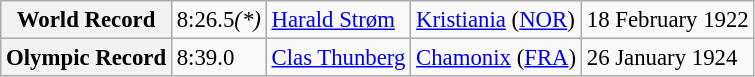<table class="wikitable" style="font-size:95%;">
<tr>
<th>World Record</th>
<td>8:26.5<em>(*)</em></td>
<td> <a href='#'>Harald Strøm</a></td>
<td><a href='#'>Kristiania</a> (<a href='#'>NOR</a>)</td>
<td>18 February 1922</td>
</tr>
<tr>
<th>Olympic Record</th>
<td>8:39.0</td>
<td> <a href='#'>Clas Thunberg</a></td>
<td><a href='#'>Chamonix</a> (<a href='#'>FRA</a>)</td>
<td>26 January 1924</td>
</tr>
</table>
